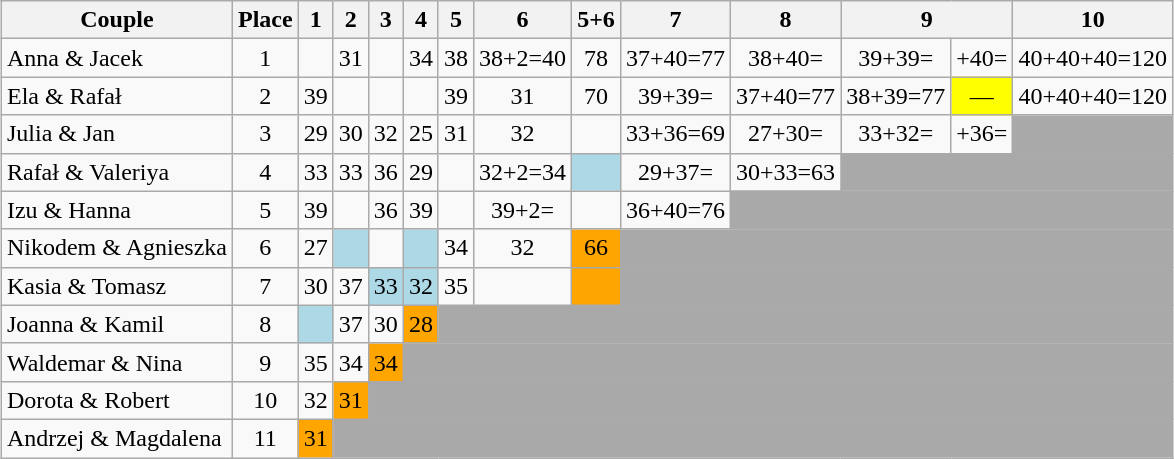<table class="wikitable sortable" style="margin:auto;text-align:center;">
<tr>
<th>Couple</th>
<th>Place</th>
<th>1</th>
<th>2</th>
<th>3</th>
<th>4</th>
<th>5</th>
<th>6</th>
<th>5+6</th>
<th>7</th>
<th>8</th>
<th colspan="2">9</th>
<th>10</th>
</tr>
<tr>
<td style="text-align:left;">Anna & Jacek</td>
<td>1</td>
<td></td>
<td>31</td>
<td></td>
<td>34</td>
<td>38</td>
<td> 38+2=40</td>
<td>78</td>
<td> 37+40=77</td>
<td> 38+40=</td>
<td> 39+39=</td>
<td>+40=</td>
<td>40+40+40=120</td>
</tr>
<tr>
<td style="text-align:left;">Ela & Rafał</td>
<td>2</td>
<td>39</td>
<td></td>
<td></td>
<td></td>
<td>39</td>
<td>31</td>
<td>70</td>
<td> 39+39=</td>
<td> 37+40=77</td>
<td>38+39=77</td>
<td style="background:yellow;">—</td>
<td>40+40+40=120</td>
</tr>
<tr>
<td style="text-align:left;">Julia & Jan</td>
<td>3</td>
<td>29</td>
<td>30</td>
<td>32</td>
<td>25</td>
<td>31</td>
<td>32</td>
<td></td>
<td>33+36=69</td>
<td> 27+30=</td>
<td> 33+32=</td>
<td>+36=</td>
<td style="background:darkgray;" colspan="1"></td>
</tr>
<tr>
<td style="text-align:left;">Rafał & Valeriya</td>
<td>4</td>
<td>33</td>
<td>33</td>
<td>36</td>
<td>29</td>
<td></td>
<td> 32+2=34</td>
<td style="background:lightblue;"></td>
<td> 29+37=</td>
<td>30+33=63</td>
<td style="background:darkgray;" colspan="3"></td>
</tr>
<tr>
<td style="text-align:left;">Izu & Hanna</td>
<td>5</td>
<td>39</td>
<td></td>
<td>36</td>
<td>39</td>
<td></td>
<td> 39+2=</td>
<td></td>
<td>36+40=76</td>
<td style="background:darkgray;" colspan="4"></td>
</tr>
<tr>
<td style="text-align:left;">Nikodem & Agnieszka</td>
<td>6</td>
<td>27</td>
<td style="background:lightblue;"></td>
<td></td>
<td style="background:lightblue;"></td>
<td>34</td>
<td>32</td>
<td style="background:orange;">66</td>
<td style="background:darkgray;" colspan="5"></td>
</tr>
<tr>
<td style="text-align:left;">Kasia & Tomasz</td>
<td>7</td>
<td>30</td>
<td>37</td>
<td style="background:lightblue;">33</td>
<td style="background:lightblue;">32</td>
<td>35</td>
<td></td>
<td style="background:orange;"></td>
<td style="background:darkgray;" colspan="5"></td>
</tr>
<tr>
<td style="text-align:left;">Joanna & Kamil</td>
<td>8</td>
<td style="background:lightblue;"></td>
<td>37</td>
<td>30</td>
<td style="background:orange;">28</td>
<td style="background:darkgray;" colspan="8"></td>
</tr>
<tr>
<td style="text-align:left;">Waldemar & Nina</td>
<td>9</td>
<td>35</td>
<td>34</td>
<td style="background:orange;">34</td>
<td style="background:darkgray;" colspan="9"></td>
</tr>
<tr>
<td style="text-align:left;">Dorota & Robert</td>
<td>10</td>
<td>32</td>
<td style="background:orange;">31</td>
<td style="background:darkgray;" colspan="10"></td>
</tr>
<tr>
<td style="text-align:left;">Andrzej & Magdalena</td>
<td>11</td>
<td style="background:orange;">31</td>
<td style="background:darkgray;" colspan="11"></td>
</tr>
</table>
